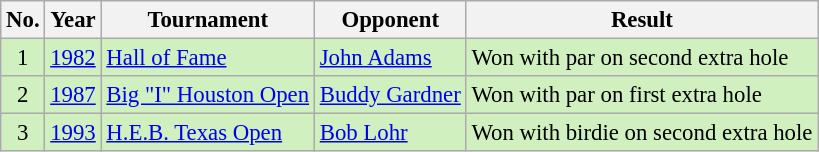<table class="wikitable" style="font-size:95%;">
<tr>
<th>No.</th>
<th>Year</th>
<th>Tournament</th>
<th>Opponent</th>
<th>Result</th>
</tr>
<tr style="background:#D0F0C0;">
<td align=center>1</td>
<td><a href='#'>1982</a></td>
<td><a href='#'>Hall of Fame</a></td>
<td> <a href='#'>John Adams</a></td>
<td>Won with par on second extra hole</td>
</tr>
<tr style="background:#D0F0C0;">
<td align=center>2</td>
<td><a href='#'>1987</a></td>
<td><a href='#'>Big "I" Houston Open</a></td>
<td> <a href='#'>Buddy Gardner</a></td>
<td>Won with par on first extra hole</td>
</tr>
<tr style="background:#D0F0C0;">
<td align=center>3</td>
<td><a href='#'>1993</a></td>
<td><a href='#'>H.E.B. Texas Open</a></td>
<td> <a href='#'>Bob Lohr</a></td>
<td>Won with birdie on second extra hole</td>
</tr>
</table>
